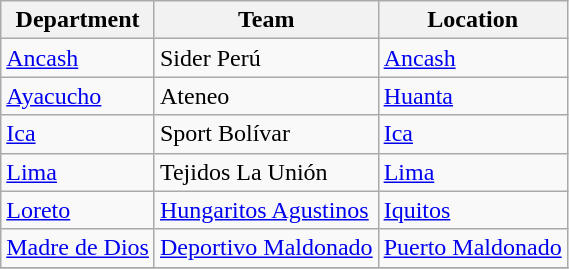<table class="wikitable">
<tr>
<th>Department</th>
<th>Team</th>
<th>Location</th>
</tr>
<tr>
<td><a href='#'>Ancash</a></td>
<td>Sider Perú</td>
<td><a href='#'>Ancash</a></td>
</tr>
<tr>
<td><a href='#'>Ayacucho</a></td>
<td>Ateneo</td>
<td><a href='#'>Huanta</a></td>
</tr>
<tr>
<td><a href='#'>Ica</a></td>
<td>Sport Bolívar</td>
<td><a href='#'>Ica</a></td>
</tr>
<tr>
<td><a href='#'>Lima</a></td>
<td>Tejidos La Unión</td>
<td><a href='#'>Lima</a></td>
</tr>
<tr>
<td><a href='#'>Loreto</a></td>
<td><a href='#'>Hungaritos Agustinos</a></td>
<td><a href='#'>Iquitos</a></td>
</tr>
<tr>
<td><a href='#'>Madre de Dios</a></td>
<td><a href='#'>Deportivo Maldonado</a></td>
<td><a href='#'>Puerto Maldonado</a></td>
</tr>
<tr>
</tr>
</table>
